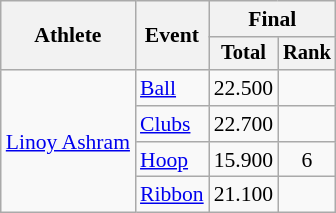<table class="wikitable" style="font-size:90%">
<tr>
<th rowspan="2">Athlete</th>
<th rowspan="2">Event</th>
<th colspan="2">Final</th>
</tr>
<tr style="font-size:95%">
<th>Total</th>
<th>Rank</th>
</tr>
<tr align=center>
<td rowspan="4" align=left><a href='#'>Linoy Ashram</a></td>
<td align=left><a href='#'>Ball</a></td>
<td>22.500</td>
<td></td>
</tr>
<tr align=center>
<td align=left><a href='#'>Clubs</a></td>
<td>22.700</td>
<td></td>
</tr>
<tr align=center>
<td align=left><a href='#'>Hoop</a></td>
<td>15.900</td>
<td>6</td>
</tr>
<tr align=center>
<td align=left><a href='#'>Ribbon</a></td>
<td>21.100</td>
<td></td>
</tr>
</table>
